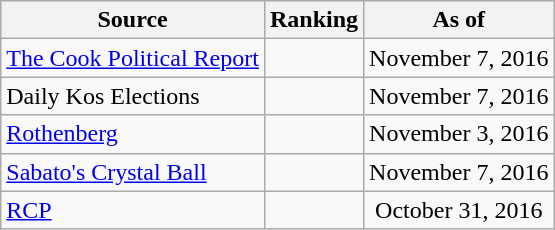<table class="wikitable" style="text-align:center">
<tr>
<th>Source</th>
<th>Ranking</th>
<th>As of</th>
</tr>
<tr>
<td align=left><a href='#'>The Cook Political Report</a></td>
<td></td>
<td>November 7, 2016</td>
</tr>
<tr>
<td align=left>Daily Kos Elections</td>
<td></td>
<td>November 7, 2016</td>
</tr>
<tr>
<td align=left><a href='#'>Rothenberg</a></td>
<td></td>
<td>November 3, 2016</td>
</tr>
<tr>
<td align=left><a href='#'>Sabato's Crystal Ball</a></td>
<td></td>
<td>November 7, 2016</td>
</tr>
<tr>
<td align="left"><a href='#'>RCP</a></td>
<td></td>
<td>October 31, 2016</td>
</tr>
</table>
